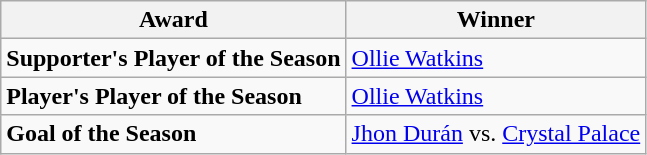<table class="wikitable" style="text-align:left">
<tr>
<th>Award</th>
<th>Winner</th>
</tr>
<tr>
<td><strong>Supporter's Player of the Season</strong></td>
<td> <a href='#'>Ollie Watkins</a></td>
</tr>
<tr>
<td><strong>Player's Player of the Season</strong></td>
<td> <a href='#'>Ollie Watkins</a></td>
</tr>
<tr>
<td><strong>Goal of the Season</strong></td>
<td> <a href='#'>Jhon Durán</a> vs. <a href='#'>Crystal Palace</a></td>
</tr>
</table>
